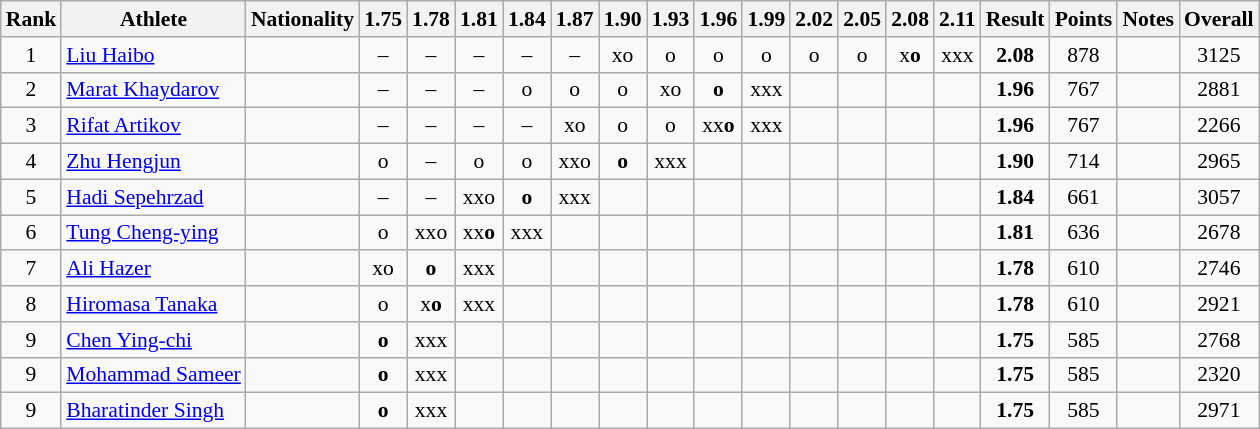<table class="wikitable sortable" style="text-align:center; font-size:90%">
<tr>
<th>Rank</th>
<th>Athlete</th>
<th>Nationality</th>
<th>1.75</th>
<th>1.78</th>
<th>1.81</th>
<th>1.84</th>
<th>1.87</th>
<th>1.90</th>
<th>1.93</th>
<th>1.96</th>
<th>1.99</th>
<th>2.02</th>
<th>2.05</th>
<th>2.08</th>
<th>2.11</th>
<th>Result</th>
<th>Points</th>
<th>Notes</th>
<th>Overall</th>
</tr>
<tr>
<td>1</td>
<td align="left"><a href='#'>Liu Haibo</a></td>
<td align=left></td>
<td>–</td>
<td>–</td>
<td>–</td>
<td>–</td>
<td>–</td>
<td>xo</td>
<td>o</td>
<td>o</td>
<td>o</td>
<td>o</td>
<td>o</td>
<td>x<strong>o</strong></td>
<td>xxx</td>
<td><strong>2.08</strong></td>
<td>878</td>
<td></td>
<td>3125</td>
</tr>
<tr>
<td>2</td>
<td align="left"><a href='#'>Marat Khaydarov</a></td>
<td align=left></td>
<td>–</td>
<td>–</td>
<td>–</td>
<td>o</td>
<td>o</td>
<td>o</td>
<td>xo</td>
<td><strong>o</strong></td>
<td>xxx</td>
<td></td>
<td></td>
<td></td>
<td></td>
<td><strong>1.96</strong></td>
<td>767</td>
<td></td>
<td>2881</td>
</tr>
<tr>
<td>3</td>
<td align="left"><a href='#'>Rifat Artikov</a></td>
<td align=left></td>
<td>–</td>
<td>–</td>
<td>–</td>
<td>–</td>
<td>xo</td>
<td>o</td>
<td>o</td>
<td>xx<strong>o</strong></td>
<td>xxx</td>
<td></td>
<td></td>
<td></td>
<td></td>
<td><strong>1.96</strong></td>
<td>767</td>
<td></td>
<td>2266</td>
</tr>
<tr>
<td>4</td>
<td align="left"><a href='#'>Zhu Hengjun</a></td>
<td align=left></td>
<td>o</td>
<td>–</td>
<td>o</td>
<td>o</td>
<td>xxo</td>
<td><strong>o</strong></td>
<td>xxx</td>
<td></td>
<td></td>
<td></td>
<td></td>
<td></td>
<td></td>
<td><strong>1.90</strong></td>
<td>714</td>
<td></td>
<td>2965</td>
</tr>
<tr>
<td>5</td>
<td align="left"><a href='#'>Hadi Sepehrzad</a></td>
<td align=left></td>
<td>–</td>
<td>–</td>
<td>xxo</td>
<td><strong>o</strong></td>
<td>xxx</td>
<td></td>
<td></td>
<td></td>
<td></td>
<td></td>
<td></td>
<td></td>
<td></td>
<td><strong>1.84</strong></td>
<td>661</td>
<td></td>
<td>3057</td>
</tr>
<tr>
<td>6</td>
<td align="left"><a href='#'>Tung Cheng-ying</a></td>
<td align=left></td>
<td>o</td>
<td>xxo</td>
<td>xx<strong>o</strong></td>
<td>xxx</td>
<td></td>
<td></td>
<td></td>
<td></td>
<td></td>
<td></td>
<td></td>
<td></td>
<td></td>
<td><strong>1.81</strong></td>
<td>636</td>
<td></td>
<td>2678</td>
</tr>
<tr>
<td>7</td>
<td align="left"><a href='#'>Ali Hazer</a></td>
<td align=left></td>
<td>xo</td>
<td><strong>o</strong></td>
<td>xxx</td>
<td></td>
<td></td>
<td></td>
<td></td>
<td></td>
<td></td>
<td></td>
<td></td>
<td></td>
<td></td>
<td><strong>1.78</strong></td>
<td>610</td>
<td></td>
<td>2746</td>
</tr>
<tr>
<td>8</td>
<td align="left"><a href='#'>Hiromasa Tanaka</a></td>
<td align=left></td>
<td>o</td>
<td>x<strong>o</strong></td>
<td>xxx</td>
<td></td>
<td></td>
<td></td>
<td></td>
<td></td>
<td></td>
<td></td>
<td></td>
<td></td>
<td></td>
<td><strong>1.78</strong></td>
<td>610</td>
<td></td>
<td>2921</td>
</tr>
<tr>
<td>9</td>
<td align="left"><a href='#'>Chen Ying-chi</a></td>
<td align=left></td>
<td><strong>o</strong></td>
<td>xxx</td>
<td></td>
<td></td>
<td></td>
<td></td>
<td></td>
<td></td>
<td></td>
<td></td>
<td></td>
<td></td>
<td></td>
<td><strong>1.75</strong></td>
<td>585</td>
<td></td>
<td>2768</td>
</tr>
<tr>
<td>9</td>
<td align="left"><a href='#'>Mohammad Sameer</a></td>
<td align=left></td>
<td><strong>o</strong></td>
<td>xxx</td>
<td></td>
<td></td>
<td></td>
<td></td>
<td></td>
<td></td>
<td></td>
<td></td>
<td></td>
<td></td>
<td></td>
<td><strong>1.75</strong></td>
<td>585</td>
<td></td>
<td>2320</td>
</tr>
<tr>
<td>9</td>
<td align="left"><a href='#'>Bharatinder Singh</a></td>
<td align=left></td>
<td><strong>o</strong></td>
<td>xxx</td>
<td></td>
<td></td>
<td></td>
<td></td>
<td></td>
<td></td>
<td></td>
<td></td>
<td></td>
<td></td>
<td></td>
<td><strong>1.75</strong></td>
<td>585</td>
<td></td>
<td>2971</td>
</tr>
</table>
